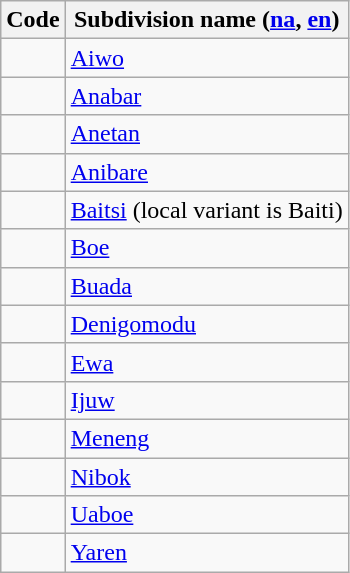<table class="wikitable sortable">
<tr>
<th>Code</th>
<th>Subdivision name (<a href='#'>na</a>, <a href='#'>en</a>)</th>
</tr>
<tr>
<td></td>
<td><a href='#'>Aiwo</a></td>
</tr>
<tr>
<td></td>
<td><a href='#'>Anabar</a></td>
</tr>
<tr>
<td></td>
<td><a href='#'>Anetan</a></td>
</tr>
<tr>
<td></td>
<td><a href='#'>Anibare</a></td>
</tr>
<tr>
<td></td>
<td><a href='#'>Baitsi</a> (local variant is Baiti)</td>
</tr>
<tr>
<td></td>
<td><a href='#'>Boe</a></td>
</tr>
<tr>
<td></td>
<td><a href='#'>Buada</a></td>
</tr>
<tr>
<td></td>
<td><a href='#'>Denigomodu</a></td>
</tr>
<tr>
<td></td>
<td><a href='#'>Ewa</a></td>
</tr>
<tr>
<td></td>
<td><a href='#'>Ijuw</a></td>
</tr>
<tr>
<td></td>
<td><a href='#'>Meneng</a></td>
</tr>
<tr>
<td></td>
<td><a href='#'>Nibok</a></td>
</tr>
<tr>
<td></td>
<td><a href='#'>Uaboe</a></td>
</tr>
<tr>
<td></td>
<td><a href='#'>Yaren</a></td>
</tr>
</table>
